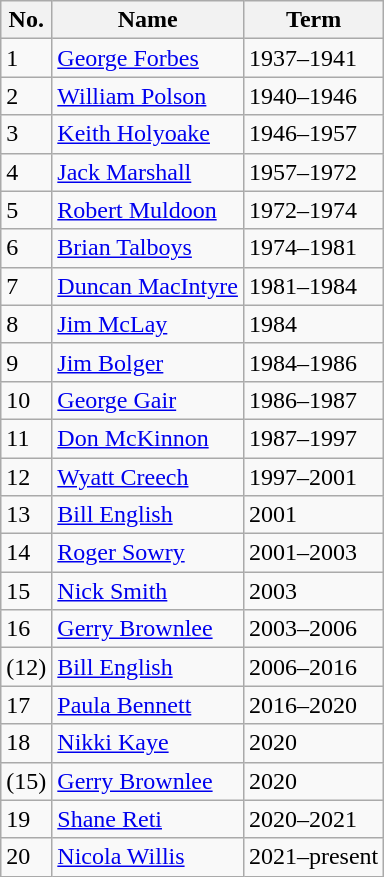<table class="wikitable">
<tr>
<th>No.</th>
<th>Name</th>
<th>Term</th>
</tr>
<tr>
<td>1</td>
<td><a href='#'>George Forbes</a></td>
<td>1937–1941</td>
</tr>
<tr>
<td>2</td>
<td><a href='#'>William Polson</a></td>
<td>1940–1946</td>
</tr>
<tr>
<td>3</td>
<td><a href='#'>Keith Holyoake</a></td>
<td>1946–1957</td>
</tr>
<tr>
<td>4</td>
<td><a href='#'>Jack Marshall</a></td>
<td>1957–1972</td>
</tr>
<tr>
<td>5</td>
<td><a href='#'>Robert Muldoon</a></td>
<td>1972–1974</td>
</tr>
<tr>
<td>6</td>
<td><a href='#'>Brian Talboys</a></td>
<td>1974–1981</td>
</tr>
<tr>
<td>7</td>
<td><a href='#'>Duncan MacIntyre</a></td>
<td>1981–1984</td>
</tr>
<tr>
<td>8</td>
<td><a href='#'>Jim McLay</a></td>
<td>1984</td>
</tr>
<tr>
<td>9</td>
<td><a href='#'>Jim Bolger</a></td>
<td>1984–1986</td>
</tr>
<tr>
<td>10</td>
<td><a href='#'>George Gair</a></td>
<td>1986–1987</td>
</tr>
<tr>
<td>11</td>
<td><a href='#'>Don McKinnon</a></td>
<td>1987–1997</td>
</tr>
<tr>
<td>12</td>
<td><a href='#'>Wyatt Creech</a></td>
<td>1997–2001</td>
</tr>
<tr>
<td>13</td>
<td><a href='#'>Bill English</a></td>
<td>2001</td>
</tr>
<tr>
<td>14</td>
<td><a href='#'>Roger Sowry</a></td>
<td>2001–2003</td>
</tr>
<tr>
<td>15</td>
<td><a href='#'>Nick Smith</a></td>
<td>2003</td>
</tr>
<tr>
<td>16</td>
<td><a href='#'>Gerry Brownlee</a></td>
<td>2003–2006</td>
</tr>
<tr>
<td>(12)</td>
<td><a href='#'>Bill English</a></td>
<td>2006–2016</td>
</tr>
<tr>
<td>17</td>
<td><a href='#'>Paula Bennett</a></td>
<td>2016–2020</td>
</tr>
<tr>
<td>18</td>
<td><a href='#'>Nikki Kaye</a></td>
<td>2020</td>
</tr>
<tr>
<td>(15)</td>
<td><a href='#'>Gerry Brownlee</a></td>
<td>2020</td>
</tr>
<tr>
<td>19</td>
<td><a href='#'>Shane Reti</a></td>
<td>2020–2021</td>
</tr>
<tr>
<td>20</td>
<td><a href='#'>Nicola Willis</a></td>
<td>2021–present</td>
</tr>
</table>
